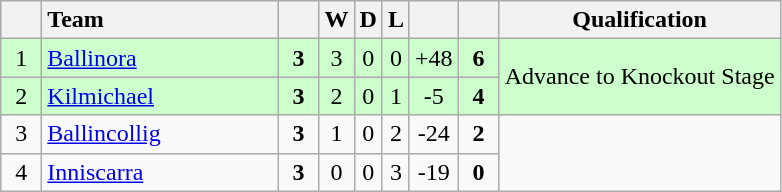<table class="wikitable" style="text-align:center">
<tr>
<th width="20"></th>
<th width="150" style="text-align:left;">Team</th>
<th width="20"></th>
<th>W</th>
<th>D</th>
<th>L</th>
<th width="20"></th>
<th width="20"></th>
<th>Qualification</th>
</tr>
<tr style="background:#ccffcc">
<td>1</td>
<td align="left"> <a href='#'>Ballinora</a></td>
<td><strong>3</strong></td>
<td>3</td>
<td>0</td>
<td>0</td>
<td>+48</td>
<td><strong>6</strong></td>
<td rowspan="2">Advance to Knockout Stage</td>
</tr>
<tr style="background:#ccffcc">
<td>2</td>
<td align="left"> <a href='#'>Kilmichael</a></td>
<td><strong>3</strong></td>
<td>2</td>
<td>0</td>
<td>1</td>
<td>-5</td>
<td><strong>4</strong></td>
</tr>
<tr>
<td>3</td>
<td align="left"> <a href='#'>Ballincollig</a></td>
<td><strong>3</strong></td>
<td>1</td>
<td>0</td>
<td>2</td>
<td>-24</td>
<td><strong>2</strong></td>
<td rowspan="2"></td>
</tr>
<tr>
<td>4</td>
<td align="left"> <a href='#'>Inniscarra</a></td>
<td><strong>3</strong></td>
<td>0</td>
<td>0</td>
<td>3</td>
<td>-19</td>
<td><strong>0</strong></td>
</tr>
</table>
